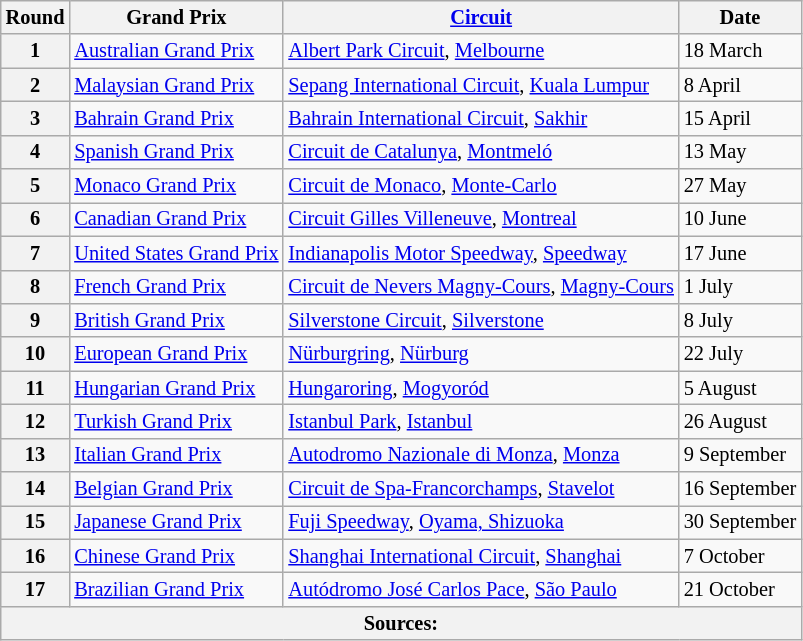<table class="wikitable" style="font-size: 85%">
<tr>
<th>Round</th>
<th>Grand Prix</th>
<th><a href='#'>Circuit</a></th>
<th>Date</th>
</tr>
<tr>
<th>1</th>
<td><a href='#'>Australian Grand Prix</a></td>
<td> <a href='#'>Albert Park Circuit</a>, <a href='#'>Melbourne</a></td>
<td>18 March</td>
</tr>
<tr>
<th>2</th>
<td><a href='#'>Malaysian Grand Prix</a></td>
<td> <a href='#'>Sepang International Circuit</a>, <a href='#'>Kuala Lumpur</a></td>
<td>8 April</td>
</tr>
<tr>
<th>3</th>
<td><a href='#'>Bahrain Grand Prix</a></td>
<td> <a href='#'>Bahrain International Circuit</a>, <a href='#'>Sakhir</a></td>
<td>15 April</td>
</tr>
<tr>
<th>4</th>
<td><a href='#'>Spanish Grand Prix</a></td>
<td> <a href='#'>Circuit de Catalunya</a>, <a href='#'>Montmeló</a></td>
<td>13 May</td>
</tr>
<tr>
<th>5</th>
<td><a href='#'>Monaco Grand Prix</a></td>
<td> <a href='#'>Circuit de Monaco</a>, <a href='#'>Monte-Carlo</a></td>
<td>27 May</td>
</tr>
<tr>
<th>6</th>
<td><a href='#'>Canadian Grand Prix</a></td>
<td> <a href='#'>Circuit Gilles Villeneuve</a>, <a href='#'>Montreal</a></td>
<td>10 June</td>
</tr>
<tr>
<th>7</th>
<td><a href='#'>United States Grand Prix</a></td>
<td> <a href='#'>Indianapolis Motor Speedway</a>, <a href='#'>Speedway</a></td>
<td>17 June</td>
</tr>
<tr>
<th>8</th>
<td><a href='#'>French Grand Prix</a></td>
<td> <a href='#'>Circuit de Nevers Magny-Cours</a>, <a href='#'>Magny-Cours</a></td>
<td>1 July</td>
</tr>
<tr>
<th>9</th>
<td><a href='#'>British Grand Prix</a></td>
<td> <a href='#'>Silverstone Circuit</a>, <a href='#'>Silverstone</a></td>
<td>8 July</td>
</tr>
<tr>
<th>10</th>
<td><a href='#'>European Grand Prix</a></td>
<td> <a href='#'>Nürburgring</a>, <a href='#'>Nürburg</a></td>
<td>22 July</td>
</tr>
<tr>
<th>11</th>
<td><a href='#'>Hungarian Grand Prix</a></td>
<td> <a href='#'>Hungaroring</a>, <a href='#'>Mogyoród</a></td>
<td>5 August</td>
</tr>
<tr>
<th>12</th>
<td><a href='#'>Turkish Grand Prix</a></td>
<td> <a href='#'>Istanbul Park</a>, <a href='#'>Istanbul</a></td>
<td>26 August</td>
</tr>
<tr>
<th>13</th>
<td><a href='#'>Italian Grand Prix</a></td>
<td> <a href='#'>Autodromo Nazionale di Monza</a>, <a href='#'>Monza</a></td>
<td>9 September</td>
</tr>
<tr>
<th>14</th>
<td><a href='#'>Belgian Grand Prix</a></td>
<td> <a href='#'>Circuit de Spa-Francorchamps</a>, <a href='#'>Stavelot</a></td>
<td>16 September</td>
</tr>
<tr>
<th>15</th>
<td><a href='#'>Japanese Grand Prix</a></td>
<td> <a href='#'>Fuji Speedway</a>, <a href='#'>Oyama, Shizuoka</a></td>
<td>30 September</td>
</tr>
<tr>
<th>16</th>
<td><a href='#'>Chinese Grand Prix</a></td>
<td> <a href='#'>Shanghai International Circuit</a>, <a href='#'>Shanghai</a></td>
<td>7 October</td>
</tr>
<tr>
<th>17</th>
<td><a href='#'>Brazilian Grand Prix</a></td>
<td> <a href='#'>Autódromo José Carlos Pace</a>, <a href='#'>São Paulo</a></td>
<td>21 October</td>
</tr>
<tr>
<th colspan="4">Sources:</th>
</tr>
</table>
